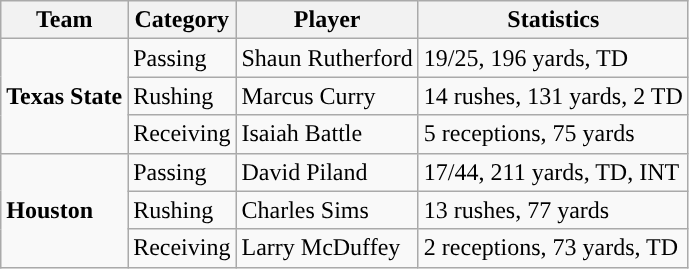<table class="wikitable" style="float: left;">
<tr>
<th>Team</th>
<th>Category</th>
<th>Player</th>
<th>Statistics</th>
</tr>
<tr>
<td rowspan=3><strong>Texas State</strong></td>
<td>Passing</td>
<td>Shaun Rutherford</td>
<td>19/25, 196 yards, TD</td>
</tr>
<tr>
<td>Rushing</td>
<td>Marcus Curry</td>
<td>14 rushes, 131 yards, 2 TD</td>
</tr>
<tr>
<td>Receiving</td>
<td>Isaiah Battle</td>
<td>5 receptions, 75 yards</td>
</tr>
<tr>
<td rowspan=3><strong>Houston</strong></td>
<td>Passing</td>
<td>David Piland</td>
<td>17/44, 211 yards, TD, INT</td>
</tr>
<tr>
<td>Rushing</td>
<td>Charles Sims</td>
<td>13 rushes, 77 yards</td>
</tr>
<tr>
<td>Receiving</td>
<td>Larry McDuffey</td>
<td>2 receptions, 73 yards, TD</td>
</tr>
</table>
